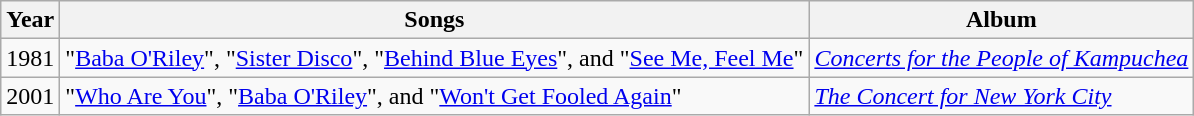<table class="wikitable">
<tr>
<th>Year</th>
<th>Songs</th>
<th>Album</th>
</tr>
<tr>
<td>1981</td>
<td>"<a href='#'>Baba O'Riley</a>", "<a href='#'>Sister Disco</a>", "<a href='#'>Behind Blue Eyes</a>", and "<a href='#'>See Me, Feel Me</a>"</td>
<td><em><a href='#'>Concerts for the People of Kampuchea</a></em></td>
</tr>
<tr>
<td>2001</td>
<td>"<a href='#'>Who Are You</a>", "<a href='#'>Baba O'Riley</a>", and "<a href='#'>Won't Get Fooled Again</a>"</td>
<td><em><a href='#'>The Concert for New York City</a></em></td>
</tr>
</table>
